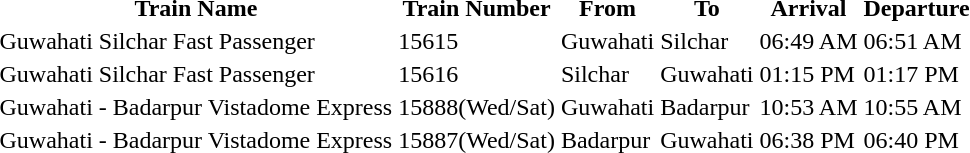<table class="table">
<tr>
<th><strong>Train Name</strong></th>
<th><strong>Train Number</strong></th>
<th><strong>From</strong></th>
<th><strong>To</strong></th>
<th><strong>Arrival</strong></th>
<th><strong>Departure</strong></th>
</tr>
<tr>
<td>Guwahati Silchar Fast Passenger</td>
<td>15615</td>
<td>Guwahati</td>
<td>Silchar</td>
<td>06:49 AM</td>
<td>06:51 AM</td>
</tr>
<tr>
<td>Guwahati Silchar Fast Passenger</td>
<td>15616</td>
<td>Silchar</td>
<td>Guwahati</td>
<td>01:15 PM</td>
<td>01:17 PM</td>
</tr>
<tr>
<td>Guwahati - Badarpur Vistadome Express</td>
<td>15888(Wed/Sat)</td>
<td>Guwahati</td>
<td>Badarpur</td>
<td>10:53 AM</td>
<td>10:55 AM</td>
</tr>
<tr>
<td>Guwahati - Badarpur Vistadome Express</td>
<td>15887(Wed/Sat)</td>
<td>Badarpur</td>
<td>Guwahati</td>
<td>06:38 PM</td>
<td>06:40 PM</td>
</tr>
</table>
